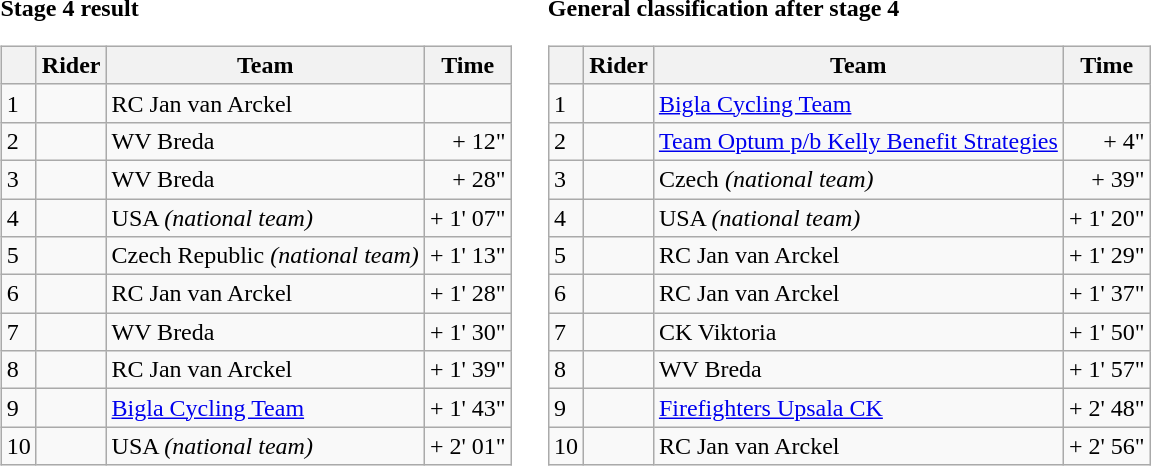<table>
<tr>
<td><strong>Stage 4 result</strong><br><table class="wikitable">
<tr>
<th></th>
<th>Rider</th>
<th>Team</th>
<th>Time</th>
</tr>
<tr>
<td>1</td>
<td></td>
<td>RC Jan van Arckel</td>
<td align="right"></td>
</tr>
<tr>
<td>2</td>
<td></td>
<td>WV Breda</td>
<td align="right">+ 12"</td>
</tr>
<tr>
<td>3</td>
<td></td>
<td>WV Breda</td>
<td align="right">+ 28"</td>
</tr>
<tr>
<td>4</td>
<td></td>
<td>USA <em>(national team)</em></td>
<td align="right">+ 1' 07"</td>
</tr>
<tr>
<td>5</td>
<td></td>
<td>Czech Republic <em>(national team)</em></td>
<td align="right">+ 1' 13"</td>
</tr>
<tr>
<td>6</td>
<td></td>
<td>RC Jan van Arckel</td>
<td align="right">+ 1' 28"</td>
</tr>
<tr>
<td>7</td>
<td></td>
<td>WV Breda</td>
<td align="right">+ 1' 30"</td>
</tr>
<tr>
<td>8</td>
<td></td>
<td>RC Jan van Arckel</td>
<td align="right">+ 1' 39"</td>
</tr>
<tr>
<td>9</td>
<td></td>
<td><a href='#'>Bigla Cycling Team</a></td>
<td align="right">+ 1' 43"</td>
</tr>
<tr>
<td>10</td>
<td></td>
<td>USA <em>(national team)</em></td>
<td align="right">+ 2' 01"</td>
</tr>
</table>
</td>
<td></td>
<td><strong>General classification after stage 4</strong><br><table class="wikitable">
<tr>
<th></th>
<th>Rider</th>
<th>Team</th>
<th>Time</th>
</tr>
<tr>
<td>1</td>
<td></td>
<td><a href='#'>Bigla Cycling Team</a></td>
<td align="right"></td>
</tr>
<tr>
<td>2</td>
<td></td>
<td><a href='#'>Team Optum p/b Kelly Benefit Strategies</a></td>
<td align="right">+ 4"</td>
</tr>
<tr>
<td>3</td>
<td></td>
<td>Czech <em>(national team)</em></td>
<td align="right">+ 39"</td>
</tr>
<tr>
<td>4</td>
<td></td>
<td>USA <em>(national team)</em></td>
<td align="right">+ 1' 20"</td>
</tr>
<tr>
<td>5</td>
<td></td>
<td>RC Jan van Arckel</td>
<td align="right">+ 1' 29"</td>
</tr>
<tr>
<td>6</td>
<td></td>
<td>RC Jan van Arckel</td>
<td align="right">+ 1' 37"</td>
</tr>
<tr>
<td>7</td>
<td></td>
<td>CK Viktoria</td>
<td align="right">+ 1' 50"</td>
</tr>
<tr>
<td>8</td>
<td></td>
<td>WV Breda</td>
<td align="right">+ 1' 57"</td>
</tr>
<tr>
<td>9</td>
<td></td>
<td><a href='#'>Firefighters Upsala CK</a></td>
<td align="right">+ 2' 48"</td>
</tr>
<tr>
<td>10</td>
<td></td>
<td>RC Jan van Arckel</td>
<td align="right">+ 2' 56"</td>
</tr>
</table>
</td>
</tr>
</table>
